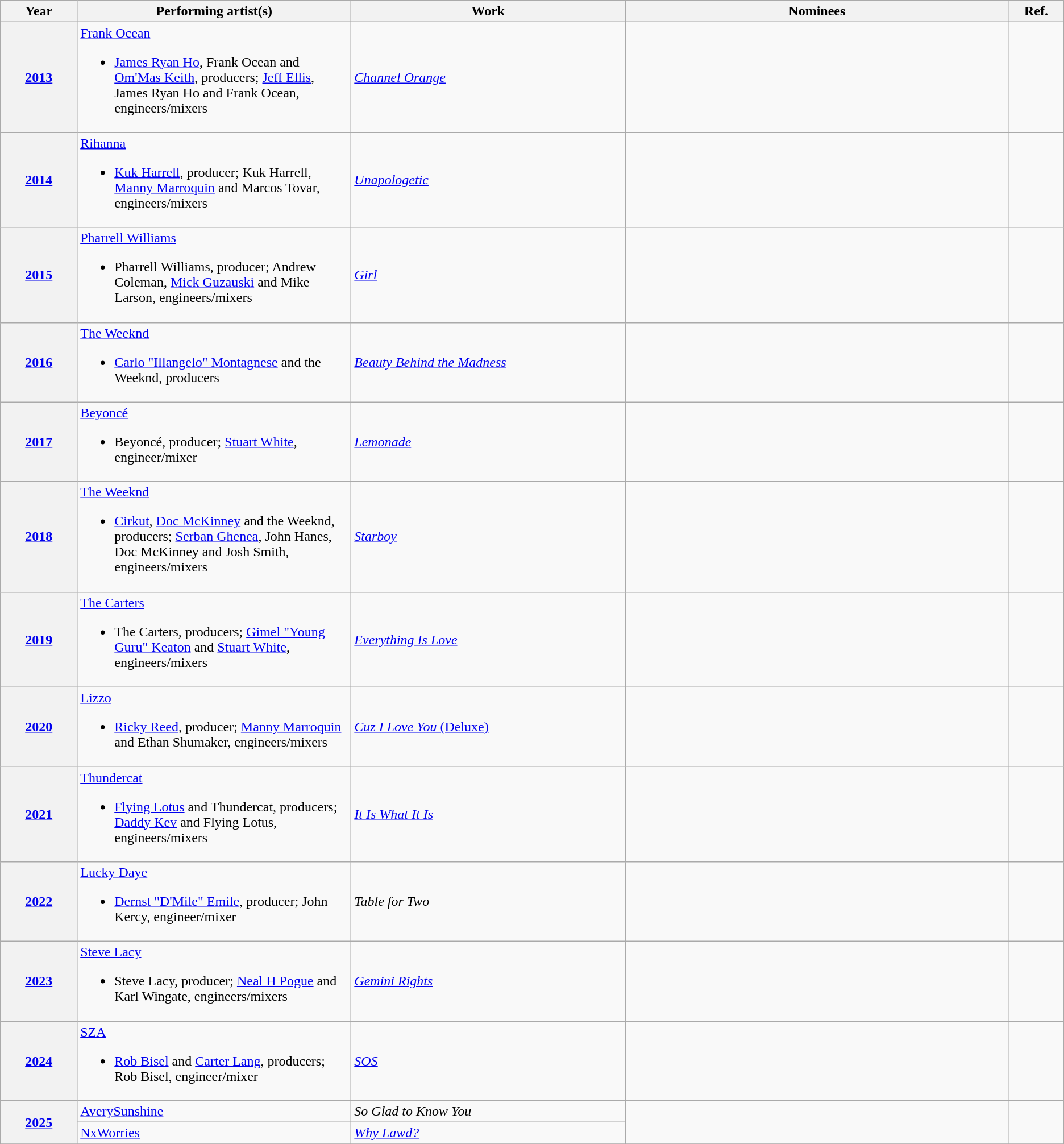<table class="wikitable">
<tr>
<th width="7%">Year</th>
<th width="25%">Performing artist(s)</th>
<th width="25%">Work</th>
<th width="35%" class=unsortable>Nominees</th>
<th width="5%" class=unsortable>Ref.</th>
</tr>
<tr>
<th scope="row" style="text-align:center;"><a href='#'>2013</a></th>
<td><a href='#'>Frank Ocean</a><br><ul><li><div><a href='#'>James Ryan Ho</a>, Frank Ocean and <a href='#'>Om'Mas Keith</a>, producers; <a href='#'>Jeff Ellis</a>, James Ryan Ho and Frank Ocean, engineers/mixers</div></li></ul></td>
<td><em><a href='#'>Channel Orange</a></em></td>
<td></td>
<td style="text-align:center;"><br></td>
</tr>
<tr>
<th scope="row" style="text-align:center;"><a href='#'>2014</a></th>
<td><a href='#'>Rihanna</a><br><ul><li><div><a href='#'>Kuk Harrell</a>, producer; Kuk Harrell, <a href='#'>Manny Marroquin</a> and Marcos Tovar, engineers/mixers</div></li></ul></td>
<td><em><a href='#'>Unapologetic</a></em></td>
<td></td>
<td style="text-align:center;"><br></td>
</tr>
<tr>
<th scope="row" style="text-align:center;"><a href='#'>2015</a></th>
<td><a href='#'>Pharrell Williams</a><br><ul><li><div>Pharrell Williams, producer; Andrew Coleman, <a href='#'>Mick Guzauski</a> and Mike Larson, engineers/mixers</div></li></ul></td>
<td><em><a href='#'>Girl</a></em></td>
<td></td>
<td style="text-align:center;"><br></td>
</tr>
<tr>
<th scope="row" style="text-align:center;"><a href='#'>2016</a></th>
<td><a href='#'>The Weeknd</a><br><ul><li><div><a href='#'>Carlo "Illangelo" Montagnese</a> and the Weeknd, producers</div></li></ul></td>
<td><em><a href='#'>Beauty Behind the Madness</a></em></td>
<td></td>
<td style="text-align:center;"><br></td>
</tr>
<tr>
<th scope="row" style="text-align:center;"><a href='#'>2017</a></th>
<td><a href='#'>Beyoncé</a><br><ul><li><div>Beyoncé, producer; <a href='#'>Stuart White</a>, engineer/mixer</div></li></ul></td>
<td><em><a href='#'>Lemonade</a></em></td>
<td></td>
<td style="text-align:center;"><br></td>
</tr>
<tr>
<th scope="row" style="text-align:center;"><a href='#'>2018</a></th>
<td><a href='#'>The Weeknd</a><br><ul><li><div><a href='#'>Cirkut</a>, <a href='#'>Doc McKinney</a> and the Weeknd, producers; <a href='#'>Serban Ghenea</a>, John Hanes, Doc McKinney and Josh Smith, engineers/mixers</div></li></ul></td>
<td><em><a href='#'>Starboy</a></em></td>
<td></td>
<td style="text-align:center;"><br></td>
</tr>
<tr>
<th scope="row" style="text-align:center;"><a href='#'>2019</a></th>
<td><a href='#'>The Carters</a><br><ul><li><div>The Carters, producers; <a href='#'>Gimel "Young Guru" Keaton</a> and <a href='#'>Stuart White</a>, engineers/mixers</div></li></ul></td>
<td><em><a href='#'>Everything Is Love</a></em></td>
<td></td>
<td style="text-align:center;"><br></td>
</tr>
<tr>
<th scope="row" style="text-align:center;"><a href='#'>2020</a></th>
<td><a href='#'>Lizzo</a><br><ul><li><div><a href='#'>Ricky Reed</a>, producer; <a href='#'>Manny Marroquin</a> and Ethan Shumaker, engineers/mixers</div></li></ul></td>
<td><a href='#'><em>Cuz I Love You</em> (Deluxe)</a></td>
<td></td>
<td style="text-align:center;"><br></td>
</tr>
<tr>
<th scope="row" style="text-align:center;"><a href='#'>2021</a></th>
<td><a href='#'>Thundercat</a><br><ul><li><div><a href='#'>Flying Lotus</a> and Thundercat, producers; <a href='#'>Daddy Kev</a> and Flying Lotus, engineers/mixers</div></li></ul></td>
<td><em><a href='#'>It Is What It Is</a></em></td>
<td></td>
<td style="text-align:center;"></td>
</tr>
<tr>
<th scope="row" style="text-align:center;"><a href='#'>2022</a></th>
<td><a href='#'>Lucky Daye</a><br><ul><li><div><a href='#'>Dernst "D'Mile" Emile</a>, producer; John Kercy, engineer/mixer</div></li></ul></td>
<td><em>Table for Two</em></td>
<td></td>
<td style="text-align:center;"></td>
</tr>
<tr>
<th scope="row" style="text-align:center;"><a href='#'>2023</a></th>
<td><a href='#'>Steve Lacy</a><br><ul><li><div>Steve Lacy, producer; <a href='#'>Neal H Pogue</a> and Karl Wingate, engineers/mixers</div></li></ul></td>
<td><em><a href='#'>Gemini Rights</a></em></td>
<td></td>
<td style="text-align:center;"></td>
</tr>
<tr>
<th scope="row" style="text-align:center;"><a href='#'>2024</a></th>
<td><a href='#'>SZA</a><br><ul><li><div><a href='#'>Rob Bisel</a> and <a href='#'>Carter Lang</a>, producers; Rob Bisel, engineer/mixer</div></li></ul></td>
<td><em><a href='#'>SOS</a></em></td>
<td></td>
<td style="text-align:center;"></td>
</tr>
<tr>
<th rowspan="2" scope="row" style="text-align:center;"><a href='#'>2025</a></th>
<td><a href='#'>AverySunshine</a></td>
<td><em>So Glad to Know You</em></td>
<td rowspan="2"></td>
<td rowspan="2" style="text-align:center;"></td>
</tr>
<tr>
<td><a href='#'>NxWorries</a></td>
<td><em><a href='#'>Why Lawd?</a></em></td>
</tr>
<tr>
</tr>
</table>
